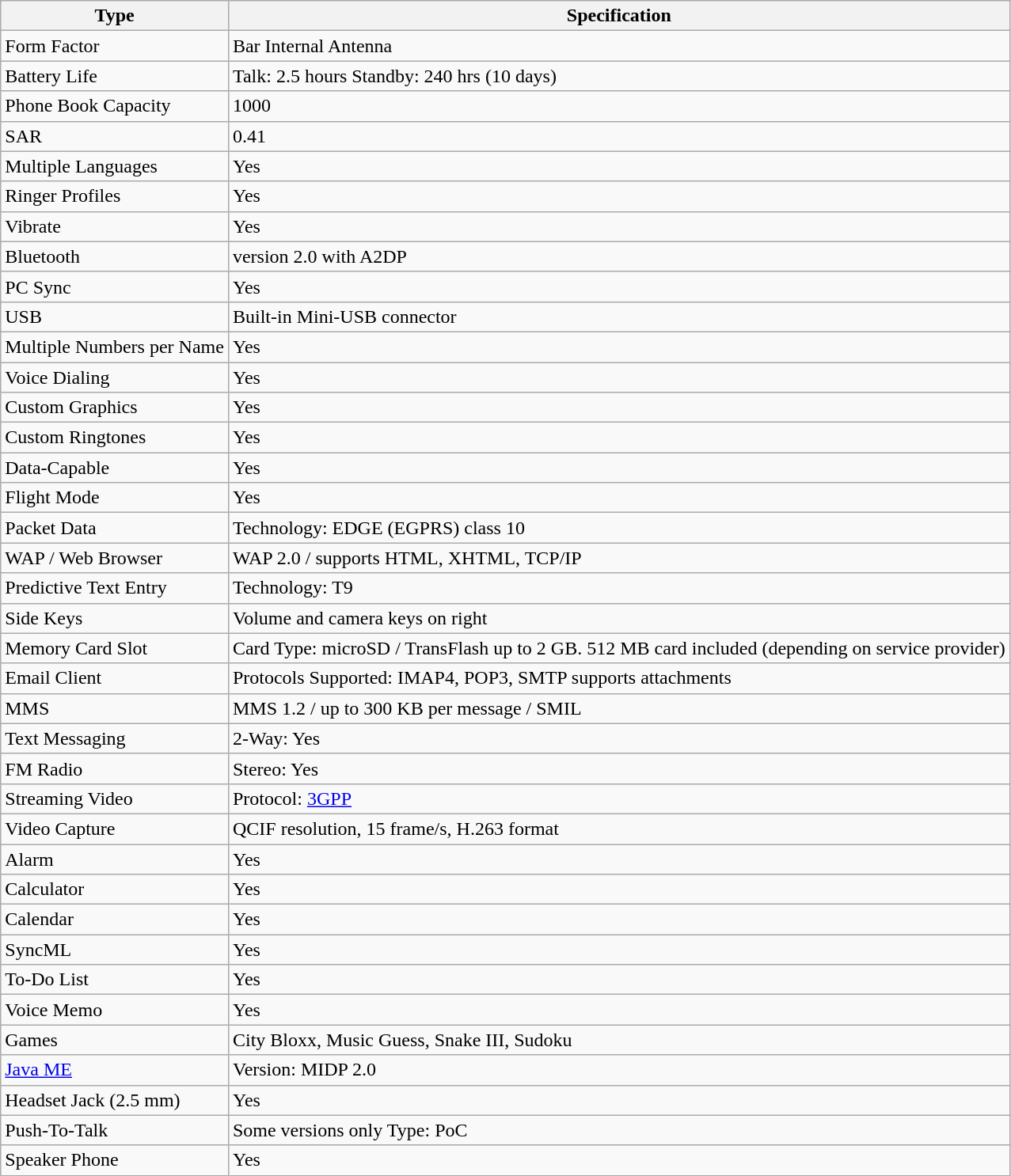<table class="wikitable">
<tr>
<th>Type</th>
<th>Specification</th>
</tr>
<tr>
<td>Form Factor</td>
<td>Bar Internal Antenna</td>
</tr>
<tr>
<td>Battery Life</td>
<td>Talk: 2.5 hours Standby:  240 hrs (10 days)</td>
</tr>
<tr>
<td>Phone Book Capacity</td>
<td>1000</td>
</tr>
<tr>
<td>SAR</td>
<td>0.41</td>
</tr>
<tr>
<td>Multiple Languages</td>
<td>Yes</td>
</tr>
<tr>
<td>Ringer Profiles</td>
<td>Yes</td>
</tr>
<tr>
<td>Vibrate</td>
<td>Yes</td>
</tr>
<tr>
<td>Bluetooth</td>
<td>version 2.0 with A2DP</td>
</tr>
<tr>
<td>PC Sync</td>
<td>Yes</td>
</tr>
<tr>
<td>USB</td>
<td>Built-in Mini-USB connector</td>
</tr>
<tr>
<td>Multiple Numbers per Name</td>
<td>Yes</td>
</tr>
<tr>
<td>Voice Dialing</td>
<td>Yes</td>
</tr>
<tr>
<td>Custom Graphics</td>
<td>Yes</td>
</tr>
<tr 2.5>
<td>Custom Ringtones</td>
<td>Yes</td>
</tr>
<tr>
<td>Data-Capable</td>
<td>Yes</td>
</tr>
<tr>
<td>Flight Mode</td>
<td>Yes</td>
</tr>
<tr>
<td>Packet Data</td>
<td>Technology: EDGE (EGPRS) class 10</td>
</tr>
<tr>
<td>WAP / Web Browser</td>
<td>WAP 2.0 / supports HTML, XHTML, TCP/IP</td>
</tr>
<tr>
<td>Predictive Text Entry</td>
<td>Technology: T9</td>
</tr>
<tr>
<td>Side Keys</td>
<td>Volume and camera keys on right</td>
</tr>
<tr>
<td>Memory Card Slot</td>
<td>Card Type: microSD / TransFlash up to 2 GB. 512 MB card included (depending on service provider)</td>
</tr>
<tr>
<td>Email Client</td>
<td>Protocols Supported: IMAP4, POP3, SMTP supports attachments</td>
</tr>
<tr>
<td>MMS</td>
<td>MMS 1.2 / up to 300 KB per message / SMIL</td>
</tr>
<tr>
<td>Text Messaging</td>
<td>2-Way: Yes</td>
</tr>
<tr>
<td>FM Radio</td>
<td>Stereo: Yes</td>
</tr>
<tr>
<td>Streaming Video</td>
<td>Protocol: <a href='#'>3GPP</a></td>
</tr>
<tr>
<td>Video Capture</td>
<td>QCIF resolution, 15 frame/s, H.263 format</td>
</tr>
<tr>
<td>Alarm</td>
<td>Yes</td>
</tr>
<tr>
<td>Calculator</td>
<td>Yes</td>
</tr>
<tr>
<td>Calendar</td>
<td>Yes</td>
</tr>
<tr>
<td>SyncML</td>
<td>Yes</td>
</tr>
<tr>
<td>To-Do List</td>
<td>Yes</td>
</tr>
<tr>
<td>Voice Memo</td>
<td>Yes</td>
</tr>
<tr>
<td>Games</td>
<td>City Bloxx, Music Guess, Snake III, Sudoku</td>
</tr>
<tr>
<td><a href='#'>Java ME</a></td>
<td>Version: MIDP 2.0</td>
</tr>
<tr>
<td>Headset Jack (2.5 mm)</td>
<td>Yes</td>
</tr>
<tr>
<td>Push-To-Talk</td>
<td>Some versions only Type: PoC</td>
</tr>
<tr>
<td>Speaker Phone</td>
<td>Yes</td>
</tr>
</table>
